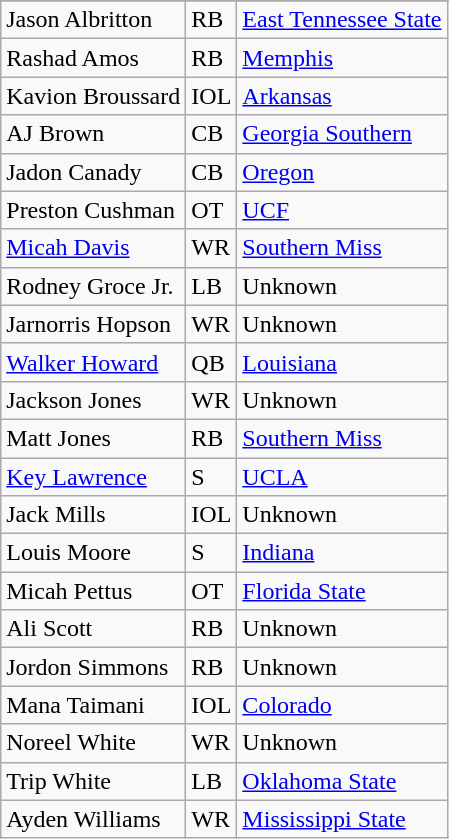<table class="collapsible wikitable collapsed">
<tr>
</tr>
<tr>
<td>Jason Albritton</td>
<td>RB</td>
<td><a href='#'>East Tennessee State</a></td>
</tr>
<tr>
<td>Rashad Amos</td>
<td>RB</td>
<td><a href='#'>Memphis</a></td>
</tr>
<tr>
<td>Kavion Broussard</td>
<td>IOL</td>
<td><a href='#'>Arkansas</a></td>
</tr>
<tr>
<td>AJ Brown</td>
<td>CB</td>
<td><a href='#'>Georgia Southern</a></td>
</tr>
<tr>
<td>Jadon Canady</td>
<td>CB</td>
<td><a href='#'>Oregon</a></td>
</tr>
<tr>
<td>Preston Cushman</td>
<td>OT</td>
<td><a href='#'>UCF</a></td>
</tr>
<tr>
<td><a href='#'>Micah Davis</a></td>
<td>WR</td>
<td><a href='#'>Southern Miss</a></td>
</tr>
<tr>
<td>Rodney Groce Jr.</td>
<td>LB</td>
<td>Unknown</td>
</tr>
<tr>
<td>Jarnorris Hopson</td>
<td>WR</td>
<td>Unknown</td>
</tr>
<tr>
<td><a href='#'>Walker Howard</a></td>
<td>QB</td>
<td><a href='#'>Louisiana</a></td>
</tr>
<tr>
<td>Jackson Jones</td>
<td>WR</td>
<td>Unknown</td>
</tr>
<tr>
<td>Matt Jones</td>
<td>RB</td>
<td><a href='#'>Southern Miss</a></td>
</tr>
<tr>
<td><a href='#'>Key Lawrence</a></td>
<td>S</td>
<td><a href='#'>UCLA</a></td>
</tr>
<tr>
<td>Jack Mills</td>
<td>IOL</td>
<td>Unknown</td>
</tr>
<tr>
<td>Louis Moore</td>
<td>S</td>
<td><a href='#'>Indiana</a></td>
</tr>
<tr>
<td>Micah Pettus</td>
<td>OT</td>
<td><a href='#'>Florida State</a></td>
</tr>
<tr>
<td>Ali Scott</td>
<td>RB</td>
<td>Unknown</td>
</tr>
<tr>
<td>Jordon Simmons</td>
<td>RB</td>
<td>Unknown</td>
</tr>
<tr>
<td>Mana Taimani</td>
<td>IOL</td>
<td><a href='#'>Colorado</a></td>
</tr>
<tr>
<td>Noreel White</td>
<td>WR</td>
<td>Unknown</td>
</tr>
<tr>
<td>Trip White</td>
<td>LB</td>
<td><a href='#'>Oklahoma State</a></td>
</tr>
<tr>
<td>Ayden Williams</td>
<td>WR</td>
<td><a href='#'>Mississippi State</a></td>
</tr>
</table>
